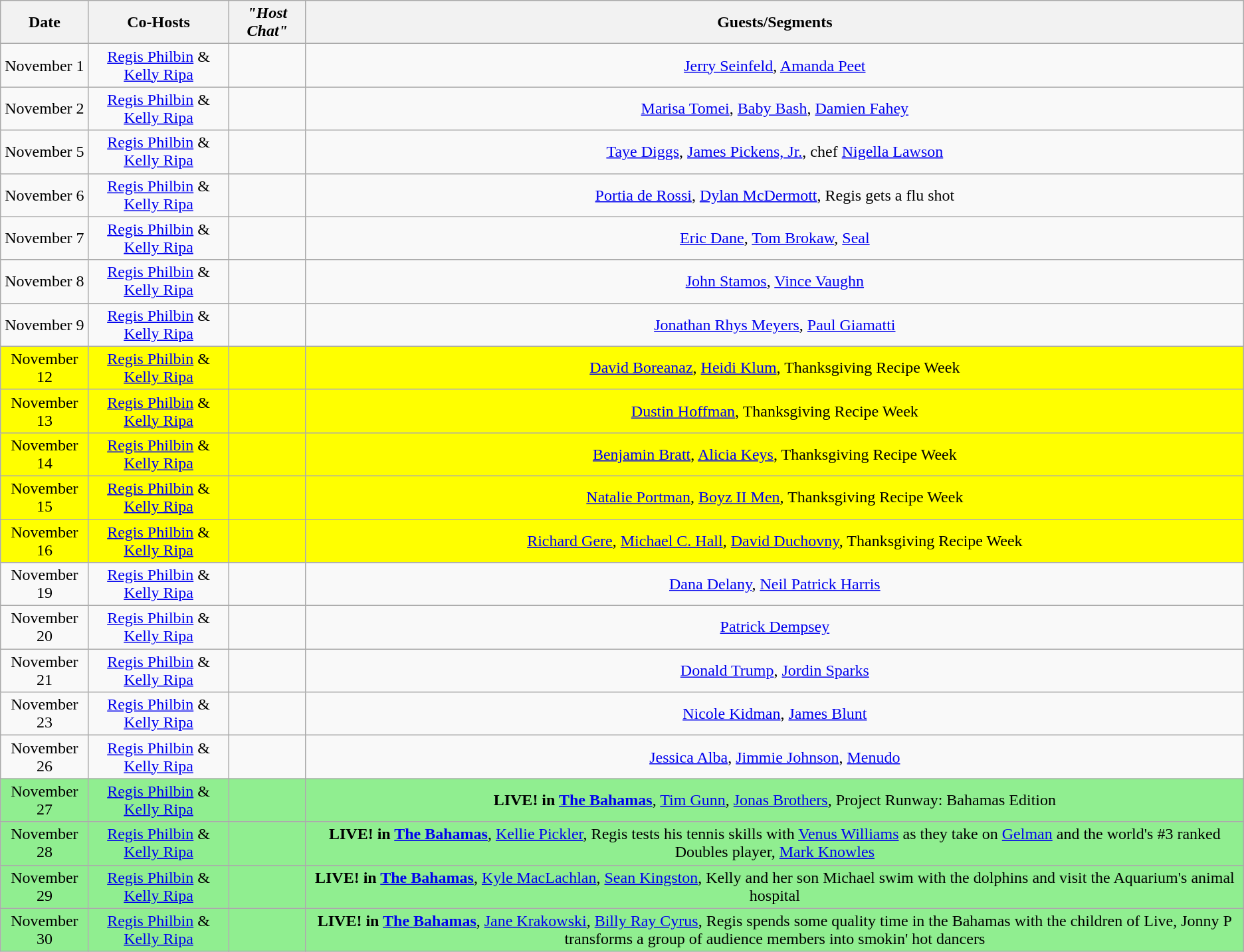<table class="wikitable sortable" style="text-align:center;">
<tr>
<th>Date</th>
<th>Co-Hosts</th>
<th><em>"Host Chat"</em></th>
<th>Guests/Segments</th>
</tr>
<tr>
<td>November 1</td>
<td><a href='#'>Regis Philbin</a> & <a href='#'>Kelly Ripa</a></td>
<td></td>
<td><a href='#'>Jerry Seinfeld</a>, <a href='#'>Amanda Peet</a></td>
</tr>
<tr>
<td>November 2</td>
<td><a href='#'>Regis Philbin</a> & <a href='#'>Kelly Ripa</a></td>
<td></td>
<td><a href='#'>Marisa Tomei</a>, <a href='#'>Baby Bash</a>, <a href='#'>Damien Fahey</a></td>
</tr>
<tr>
<td>November 5</td>
<td><a href='#'>Regis Philbin</a> & <a href='#'>Kelly Ripa</a></td>
<td></td>
<td><a href='#'>Taye Diggs</a>, <a href='#'>James Pickens, Jr.</a>, chef <a href='#'>Nigella Lawson</a></td>
</tr>
<tr>
<td>November 6</td>
<td><a href='#'>Regis Philbin</a> & <a href='#'>Kelly Ripa</a></td>
<td></td>
<td><a href='#'>Portia de Rossi</a>, <a href='#'>Dylan McDermott</a>, Regis gets a flu shot</td>
</tr>
<tr>
<td>November 7</td>
<td><a href='#'>Regis Philbin</a> & <a href='#'>Kelly Ripa</a></td>
<td></td>
<td><a href='#'>Eric Dane</a>, <a href='#'>Tom Brokaw</a>, <a href='#'>Seal</a></td>
</tr>
<tr>
<td>November 8</td>
<td><a href='#'>Regis Philbin</a> & <a href='#'>Kelly Ripa</a></td>
<td></td>
<td><a href='#'>John Stamos</a>, <a href='#'>Vince Vaughn</a></td>
</tr>
<tr>
<td>November 9</td>
<td><a href='#'>Regis Philbin</a> & <a href='#'>Kelly Ripa</a></td>
<td></td>
<td><a href='#'>Jonathan Rhys Meyers</a>, <a href='#'>Paul Giamatti</a></td>
</tr>
<tr style="background:yellow;">
<td>November 12</td>
<td><a href='#'>Regis Philbin</a> & <a href='#'>Kelly Ripa</a></td>
<td></td>
<td><a href='#'>David Boreanaz</a>, <a href='#'>Heidi Klum</a>, Thanksgiving Recipe Week</td>
</tr>
<tr style="background:yellow;">
<td>November 13</td>
<td><a href='#'>Regis Philbin</a> & <a href='#'>Kelly Ripa</a></td>
<td></td>
<td><a href='#'>Dustin Hoffman</a>, Thanksgiving Recipe Week</td>
</tr>
<tr style="background:yellow;">
<td>November 14</td>
<td><a href='#'>Regis Philbin</a> & <a href='#'>Kelly Ripa</a></td>
<td></td>
<td><a href='#'>Benjamin Bratt</a>, <a href='#'>Alicia Keys</a>, Thanksgiving Recipe Week</td>
</tr>
<tr style="background:yellow;">
<td>November 15</td>
<td><a href='#'>Regis Philbin</a> & <a href='#'>Kelly Ripa</a></td>
<td></td>
<td><a href='#'>Natalie Portman</a>, <a href='#'>Boyz II Men</a>, Thanksgiving Recipe Week</td>
</tr>
<tr style="background:yellow;">
<td>November 16</td>
<td><a href='#'>Regis Philbin</a> & <a href='#'>Kelly Ripa</a></td>
<td></td>
<td><a href='#'>Richard Gere</a>, <a href='#'>Michael C. Hall</a>, <a href='#'>David Duchovny</a>, Thanksgiving Recipe Week</td>
</tr>
<tr>
<td>November 19</td>
<td><a href='#'>Regis Philbin</a> & <a href='#'>Kelly Ripa</a></td>
<td></td>
<td><a href='#'>Dana Delany</a>, <a href='#'>Neil Patrick Harris</a></td>
</tr>
<tr>
<td>November 20</td>
<td><a href='#'>Regis Philbin</a> & <a href='#'>Kelly Ripa</a></td>
<td></td>
<td><a href='#'>Patrick Dempsey</a></td>
</tr>
<tr>
<td>November 21</td>
<td><a href='#'>Regis Philbin</a> & <a href='#'>Kelly Ripa</a></td>
<td></td>
<td><a href='#'>Donald Trump</a>, <a href='#'>Jordin Sparks</a></td>
</tr>
<tr>
<td>November 23</td>
<td><a href='#'>Regis Philbin</a> & <a href='#'>Kelly Ripa</a></td>
<td></td>
<td><a href='#'>Nicole Kidman</a>, <a href='#'>James Blunt</a></td>
</tr>
<tr>
<td>November 26</td>
<td><a href='#'>Regis Philbin</a> & <a href='#'>Kelly Ripa</a></td>
<td></td>
<td><a href='#'>Jessica Alba</a>, <a href='#'>Jimmie Johnson</a>, <a href='#'>Menudo</a></td>
</tr>
<tr style="background:lightgreen;">
<td>November 27</td>
<td><a href='#'>Regis Philbin</a> & <a href='#'>Kelly Ripa</a></td>
<td></td>
<td><strong>LIVE! in <a href='#'>The Bahamas</a></strong>, <a href='#'>Tim Gunn</a>, <a href='#'>Jonas Brothers</a>, Project Runway: Bahamas Edition</td>
</tr>
<tr style="background:lightgreen;">
<td>November 28</td>
<td><a href='#'>Regis Philbin</a> & <a href='#'>Kelly Ripa</a></td>
<td></td>
<td><strong>LIVE! in <a href='#'>The Bahamas</a></strong>, <a href='#'>Kellie Pickler</a>, Regis tests his tennis skills with <a href='#'>Venus Williams</a> as they take on <a href='#'>Gelman</a> and the world's #3 ranked Doubles player, <a href='#'>Mark Knowles</a></td>
</tr>
<tr style="background:lightgreen;">
<td>November 29</td>
<td><a href='#'>Regis Philbin</a> & <a href='#'>Kelly Ripa</a></td>
<td></td>
<td><strong>LIVE! in <a href='#'>The Bahamas</a></strong>, <a href='#'>Kyle MacLachlan</a>, <a href='#'>Sean Kingston</a>, Kelly and her son Michael swim with the dolphins and visit the Aquarium's animal hospital</td>
</tr>
<tr style="background:lightgreen;">
<td>November 30</td>
<td><a href='#'>Regis Philbin</a> & <a href='#'>Kelly Ripa</a></td>
<td></td>
<td><strong>LIVE! in <a href='#'>The Bahamas</a></strong>, <a href='#'>Jane Krakowski</a>, <a href='#'>Billy Ray Cyrus</a>, Regis spends some quality time in the Bahamas with the children of Live, Jonny P transforms a group of audience members into smokin' hot dancers</td>
</tr>
</table>
